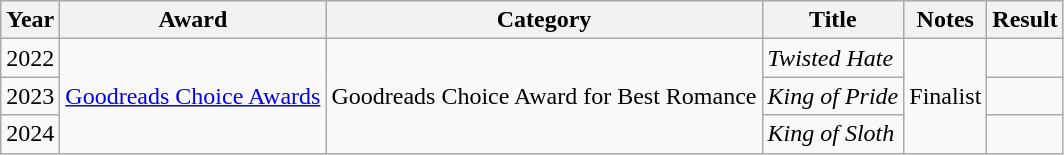<table class="wikitable">
<tr>
<th>Year</th>
<th>Award</th>
<th>Category</th>
<th>Title</th>
<th>Notes</th>
<th>Result</th>
</tr>
<tr>
<td>2022</td>
<td ! rowspan="3"><a href='#'>Goodreads Choice Awards</a></td>
<td ! rowspan="3">Goodreads Choice Award for Best Romance</td>
<td><em>Twisted Hate</em></td>
<td ! rowspan="3">Finalist</td>
<td></td>
</tr>
<tr>
<td>2023</td>
<td><em>King of Pride</em></td>
<td></td>
</tr>
<tr>
<td>2024</td>
<td><em>King of Sloth</em></td>
<td></td>
</tr>
</table>
